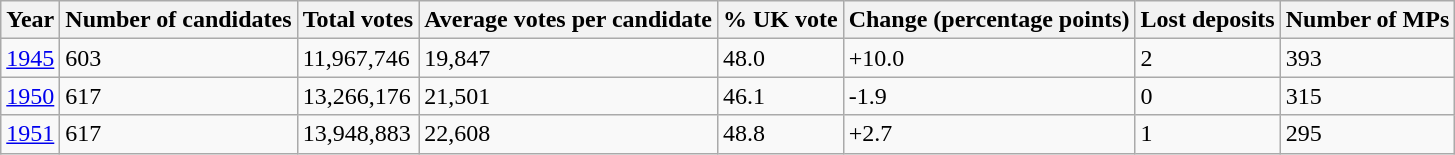<table class="wikitable sortable">
<tr>
<th>Year</th>
<th>Number of candidates</th>
<th>Total votes</th>
<th>Average votes per candidate</th>
<th>% UK vote</th>
<th>Change (percentage points)</th>
<th>Lost deposits</th>
<th>Number of MPs</th>
</tr>
<tr>
<td><a href='#'>1945</a></td>
<td>603</td>
<td>11,967,746</td>
<td>19,847</td>
<td>48.0</td>
<td>+10.0</td>
<td>2</td>
<td>393</td>
</tr>
<tr>
<td><a href='#'>1950</a></td>
<td>617</td>
<td>13,266,176</td>
<td>21,501</td>
<td>46.1</td>
<td>-1.9</td>
<td>0</td>
<td>315</td>
</tr>
<tr>
<td><a href='#'>1951</a></td>
<td>617</td>
<td>13,948,883</td>
<td>22,608</td>
<td>48.8</td>
<td>+2.7</td>
<td>1</td>
<td>295</td>
</tr>
</table>
